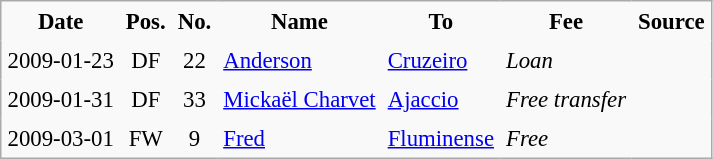<table class= border="2" cellpadding="4" cellspacing="0" style="text-align:centre; margin: 1em 1em 1em 0; background: #f9f9f9; border: 1px #aaa solid; border-collapse: collapse; font-size: 95%;">
<tr>
<th>Date</th>
<th>Pos.</th>
<th>No.</th>
<th>Name</th>
<th>To</th>
<th>Fee</th>
<th>Source</th>
</tr>
<tr>
<td>2009-01-23</td>
<td align=center>DF</td>
<td align=center>22</td>
<td> <a href='#'>Anderson</a></td>
<td> <a href='#'>Cruzeiro</a></td>
<td><em>Loan</em></td>
<td></td>
</tr>
<tr>
<td>2009-01-31</td>
<td align=center>DF</td>
<td align=center>33</td>
<td> <a href='#'>Mickaël Charvet</a></td>
<td> <a href='#'>Ajaccio</a></td>
<td><em>Free transfer</em></td>
<td></td>
</tr>
<tr>
<td>2009-03-01</td>
<td align=center>FW</td>
<td align=center>9</td>
<td> <a href='#'>Fred</a></td>
<td> <a href='#'>Fluminense</a></td>
<td><em>Free</em></td>
<td></td>
</tr>
</table>
